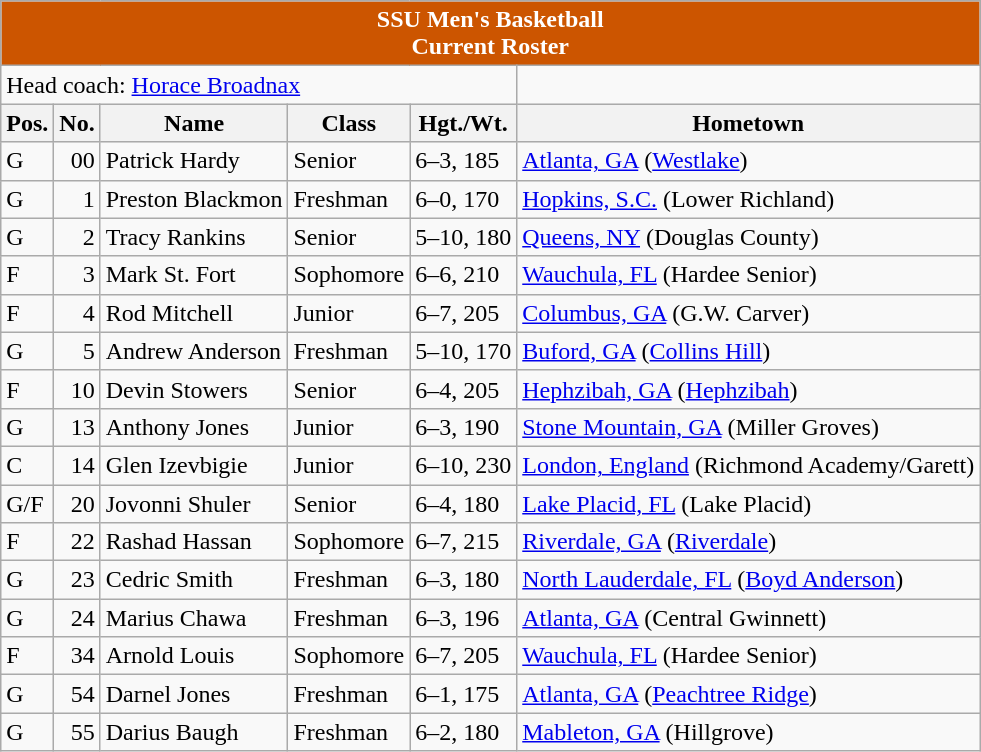<table class="wikitable">
<tr>
<th colspan=8 style="background:#CC5500; color:white;">SSU Men's Basketball<br>Current Roster</th>
</tr>
<tr>
<td colspan=5>Head coach: <a href='#'>Horace Broadnax</a></td>
</tr>
<tr>
<th>Pos.</th>
<th>No.</th>
<th>Name</th>
<th>Class</th>
<th>Hgt./Wt.</th>
<th>Hometown</th>
</tr>
<tr>
<td>G</td>
<td align="right">00</td>
<td>Patrick Hardy</td>
<td>Senior</td>
<td>6–3, 185</td>
<td><a href='#'>Atlanta, GA</a> (<a href='#'>Westlake</a>)</td>
</tr>
<tr>
<td>G</td>
<td align="right">1</td>
<td>Preston Blackmon</td>
<td>Freshman</td>
<td>6–0, 170</td>
<td><a href='#'>Hopkins, S.C.</a> (Lower Richland)</td>
</tr>
<tr>
<td>G</td>
<td align="right">2</td>
<td>Tracy Rankins</td>
<td>Senior</td>
<td>5–10, 180</td>
<td><a href='#'>Queens, NY</a> (Douglas County)</td>
</tr>
<tr>
<td>F</td>
<td align="right">3</td>
<td>Mark St. Fort</td>
<td>Sophomore</td>
<td>6–6, 210</td>
<td><a href='#'>Wauchula, FL</a> (Hardee Senior)</td>
</tr>
<tr>
<td>F</td>
<td align="right">4</td>
<td>Rod Mitchell</td>
<td>Junior</td>
<td>6–7, 205</td>
<td><a href='#'>Columbus, GA</a> (G.W. Carver)</td>
</tr>
<tr>
<td>G</td>
<td align="right">5</td>
<td>Andrew Anderson</td>
<td>Freshman</td>
<td>5–10, 170</td>
<td><a href='#'>Buford, GA</a> (<a href='#'>Collins Hill</a>)</td>
</tr>
<tr>
<td>F</td>
<td align="right">10</td>
<td>Devin Stowers</td>
<td>Senior</td>
<td>6–4, 205</td>
<td><a href='#'>Hephzibah, GA</a> (<a href='#'>Hephzibah</a>)</td>
</tr>
<tr>
<td>G</td>
<td align="right">13</td>
<td>Anthony Jones</td>
<td>Junior</td>
<td>6–3, 190</td>
<td><a href='#'>Stone Mountain, GA</a> (Miller Groves)</td>
</tr>
<tr>
<td>C</td>
<td align="right">14</td>
<td>Glen Izevbigie</td>
<td>Junior</td>
<td>6–10, 230</td>
<td><a href='#'>London, England</a> (Richmond Academy/Garett)</td>
</tr>
<tr>
<td>G/F</td>
<td align="right">20</td>
<td>Jovonni Shuler</td>
<td>Senior</td>
<td>6–4, 180</td>
<td><a href='#'>Lake Placid, FL</a> (Lake Placid)</td>
</tr>
<tr>
<td>F</td>
<td align="right">22</td>
<td>Rashad Hassan</td>
<td>Sophomore</td>
<td>6–7, 215</td>
<td><a href='#'>Riverdale, GA</a> (<a href='#'>Riverdale</a>)</td>
</tr>
<tr>
<td>G</td>
<td align="right">23</td>
<td>Cedric Smith</td>
<td>Freshman</td>
<td>6–3, 180</td>
<td><a href='#'>North Lauderdale, FL</a> (<a href='#'>Boyd Anderson</a>)</td>
</tr>
<tr>
<td>G</td>
<td align="right">24</td>
<td>Marius Chawa</td>
<td>Freshman</td>
<td>6–3, 196</td>
<td><a href='#'>Atlanta, GA</a> (Central Gwinnett)</td>
</tr>
<tr>
<td>F</td>
<td align="right">34</td>
<td>Arnold Louis</td>
<td>Sophomore</td>
<td>6–7, 205</td>
<td><a href='#'>Wauchula, FL</a> (Hardee Senior)</td>
</tr>
<tr>
<td>G</td>
<td align="right">54</td>
<td>Darnel Jones</td>
<td>Freshman</td>
<td>6–1, 175</td>
<td><a href='#'>Atlanta, GA</a> (<a href='#'>Peachtree Ridge</a>)</td>
</tr>
<tr>
<td>G</td>
<td align="right">55</td>
<td>Darius Baugh</td>
<td>Freshman</td>
<td>6–2, 180</td>
<td><a href='#'>Mableton, GA</a> (Hillgrove)</td>
</tr>
</table>
